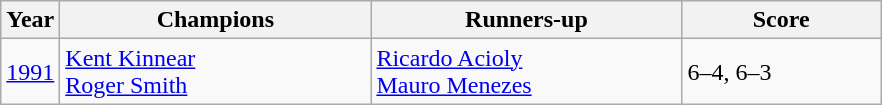<table class="wikitable">
<tr>
<th>Year</th>
<th width="200">Champions</th>
<th width="200">Runners-up</th>
<th width="125">Score</th>
</tr>
<tr>
<td><a href='#'>1991</a></td>
<td> <a href='#'>Kent Kinnear</a><br> <a href='#'>Roger Smith</a></td>
<td> <a href='#'>Ricardo Acioly</a><br> <a href='#'>Mauro Menezes</a></td>
<td>6–4, 6–3</td>
</tr>
</table>
